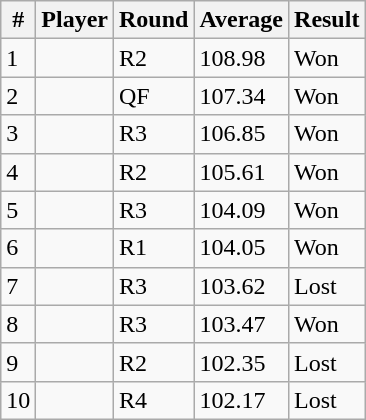<table class ="wikitable sortable">
<tr>
<th>#</th>
<th>Player</th>
<th>Round</th>
<th>Average</th>
<th>Result</th>
</tr>
<tr>
<td>1</td>
<td></td>
<td>R2</td>
<td>108.98</td>
<td>Won</td>
</tr>
<tr>
<td>2</td>
<td></td>
<td>QF</td>
<td>107.34</td>
<td>Won</td>
</tr>
<tr>
<td>3</td>
<td></td>
<td>R3</td>
<td>106.85</td>
<td>Won</td>
</tr>
<tr>
<td>4</td>
<td></td>
<td>R2</td>
<td>105.61</td>
<td>Won</td>
</tr>
<tr>
<td>5</td>
<td></td>
<td>R3</td>
<td>104.09</td>
<td>Won</td>
</tr>
<tr>
<td>6</td>
<td></td>
<td>R1</td>
<td>104.05</td>
<td>Won</td>
</tr>
<tr>
<td>7</td>
<td></td>
<td>R3</td>
<td>103.62</td>
<td>Lost</td>
</tr>
<tr>
<td>8</td>
<td></td>
<td>R3</td>
<td>103.47</td>
<td>Won</td>
</tr>
<tr>
<td>9</td>
<td></td>
<td>R2</td>
<td>102.35</td>
<td>Lost</td>
</tr>
<tr>
<td>10</td>
<td></td>
<td>R4</td>
<td>102.17</td>
<td>Lost</td>
</tr>
</table>
